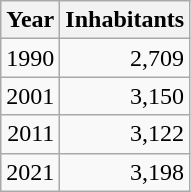<table cellspacing="0" cellpadding="0">
<tr>
<td valign="top"><br><table class="wikitable sortable zebra hintergrundfarbe5">
<tr>
<th>Year</th>
<th>Inhabitants</th>
</tr>
<tr align="right">
<td>1990</td>
<td>2,709</td>
</tr>
<tr align="right">
<td>2001</td>
<td>3,150</td>
</tr>
<tr align="right">
<td>2011</td>
<td>3,122</td>
</tr>
<tr align="right">
<td>2021</td>
<td>3,198</td>
</tr>
</table>
</td>
</tr>
</table>
